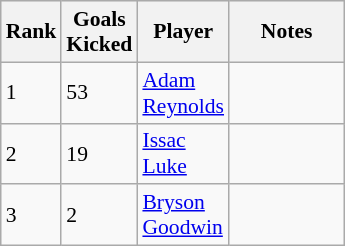<table class="wikitable" style="font-size:90%">
<tr style="background:#efefef;">
<th style="width:20px;">Rank</th>
<th style="width:20px;">Goals Kicked</th>
<th style="width:10px;">Player</th>
<th style="width:70px;">Notes</th>
</tr>
<tr>
<td>1</td>
<td>53</td>
<td><a href='#'>Adam Reynolds</a></td>
<td></td>
</tr>
<tr>
<td>2</td>
<td>19</td>
<td><a href='#'>Issac Luke</a></td>
<td></td>
</tr>
<tr>
<td>3</td>
<td>2</td>
<td><a href='#'>Bryson Goodwin</a></td>
<td></td>
</tr>
</table>
